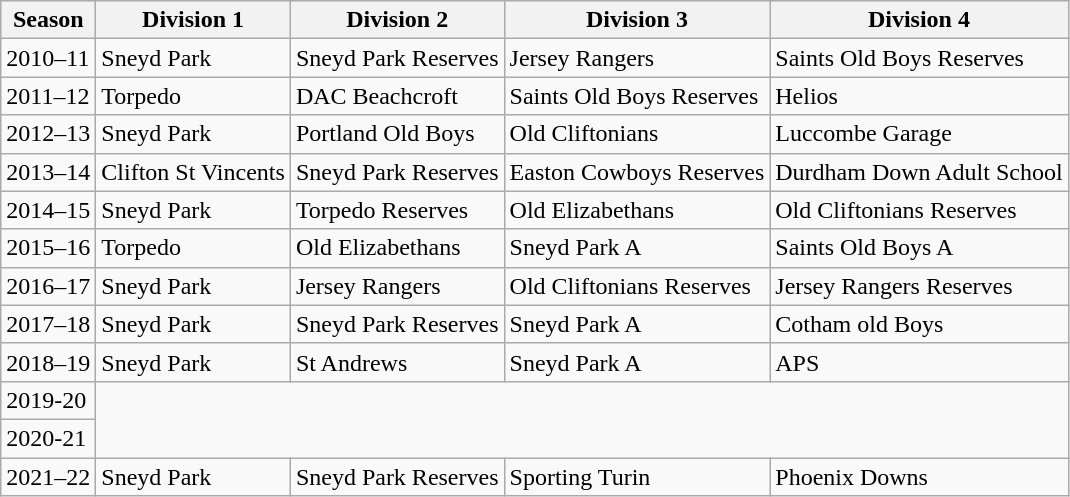<table class=wikitable>
<tr>
<th>Season</th>
<th>Division 1</th>
<th>Division 2</th>
<th>Division 3</th>
<th>Division 4</th>
</tr>
<tr>
<td>2010–11</td>
<td>Sneyd Park</td>
<td>Sneyd Park Reserves</td>
<td>Jersey Rangers</td>
<td>Saints Old Boys Reserves</td>
</tr>
<tr>
<td>2011–12</td>
<td>Torpedo</td>
<td>DAC Beachcroft</td>
<td>Saints Old Boys Reserves</td>
<td>Helios</td>
</tr>
<tr>
<td>2012–13</td>
<td>Sneyd Park</td>
<td>Portland Old Boys</td>
<td>Old Cliftonians</td>
<td>Luccombe Garage</td>
</tr>
<tr>
<td>2013–14</td>
<td>Clifton St Vincents</td>
<td>Sneyd Park Reserves</td>
<td>Easton Cowboys Reserves</td>
<td>Durdham Down Adult School</td>
</tr>
<tr>
<td>2014–15</td>
<td>Sneyd Park</td>
<td>Torpedo Reserves</td>
<td>Old Elizabethans</td>
<td>Old Cliftonians Reserves</td>
</tr>
<tr>
<td>2015–16</td>
<td>Torpedo</td>
<td>Old Elizabethans</td>
<td>Sneyd Park A</td>
<td>Saints Old Boys A</td>
</tr>
<tr>
<td>2016–17</td>
<td>Sneyd Park</td>
<td>Jersey Rangers</td>
<td>Old Cliftonians Reserves</td>
<td>Jersey Rangers Reserves</td>
</tr>
<tr>
<td>2017–18</td>
<td>Sneyd Park</td>
<td>Sneyd Park Reserves</td>
<td>Sneyd Park A</td>
<td>Cotham old Boys</td>
</tr>
<tr>
<td>2018–19</td>
<td>Sneyd Park</td>
<td>St Andrews</td>
<td>Sneyd Park A</td>
<td>APS</td>
</tr>
<tr>
<td>2019-20</td>
</tr>
<tr>
<td>2020-21</td>
</tr>
<tr>
<td>2021–22</td>
<td>Sneyd Park</td>
<td>Sneyd Park Reserves</td>
<td>Sporting Turin</td>
<td>Phoenix Downs</td>
</tr>
</table>
